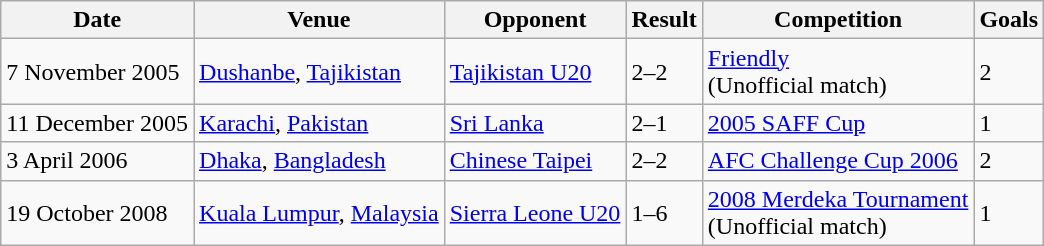<table class="wikitable">
<tr>
<th>Date</th>
<th>Venue</th>
<th>Opponent</th>
<th>Result</th>
<th>Competition</th>
<th>Goals</th>
</tr>
<tr>
<td>7 November 2005</td>
<td><a href='#'>Dushanbe</a>, <a href='#'>Tajikistan</a></td>
<td> <a href='#'>Tajikistan U20</a></td>
<td>2–2</td>
<td><a href='#'>Friendly</a><br>(Unofficial match)</td>
<td>2</td>
</tr>
<tr>
<td>11 December 2005</td>
<td><a href='#'>Karachi</a>, <a href='#'>Pakistan</a></td>
<td> <a href='#'>Sri Lanka</a></td>
<td>2–1</td>
<td><a href='#'>2005 SAFF Cup</a></td>
<td>1</td>
</tr>
<tr>
<td>3 April 2006</td>
<td><a href='#'>Dhaka</a>, <a href='#'>Bangladesh</a></td>
<td> <a href='#'>Chinese Taipei</a></td>
<td>2–2</td>
<td><a href='#'>AFC Challenge Cup 2006</a></td>
<td>2</td>
</tr>
<tr>
<td>19 October 2008</td>
<td><a href='#'>Kuala Lumpur</a>, <a href='#'>Malaysia</a></td>
<td> <a href='#'>Sierra Leone U20</a></td>
<td>1–6</td>
<td><a href='#'>2008 Merdeka Tournament</a><br>(Unofficial match)</td>
<td>1</td>
</tr>
</table>
